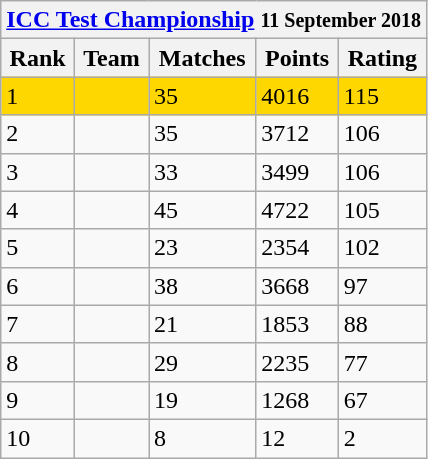<table class="wikitable" style="white-space: nowrap;">
<tr>
<th colspan="5"><a href='#'>ICC Test Championship</a> <small>11 September 2018</small></th>
</tr>
<tr>
<th>Rank</th>
<th>Team</th>
<th>Matches</th>
<th>Points</th>
<th>Rating</th>
</tr>
<tr style="background:gold">
<td>1</td>
<td style="text-align:left"></td>
<td>35</td>
<td>4016</td>
<td>115</td>
</tr>
<tr>
<td>2</td>
<td style="text-align:left"></td>
<td>35</td>
<td>3712</td>
<td>106</td>
</tr>
<tr>
<td>3</td>
<td style="text-align:left"></td>
<td>33</td>
<td>3499</td>
<td>106</td>
</tr>
<tr>
<td>4</td>
<td style="text-align:left"></td>
<td>45</td>
<td>4722</td>
<td>105</td>
</tr>
<tr>
<td>5</td>
<td style="text-align:left"></td>
<td>23</td>
<td>2354</td>
<td>102</td>
</tr>
<tr>
<td>6</td>
<td style="text-align:left"></td>
<td>38</td>
<td>3668</td>
<td>97</td>
</tr>
<tr>
<td>7</td>
<td style="text-align:left"></td>
<td>21</td>
<td>1853</td>
<td>88</td>
</tr>
<tr>
<td>8</td>
<td style="text-align:left"></td>
<td>29</td>
<td>2235</td>
<td>77</td>
</tr>
<tr>
<td>9</td>
<td style="text-align:left"></td>
<td>19</td>
<td>1268</td>
<td>67</td>
</tr>
<tr>
<td>10</td>
<td style="text-align:left"></td>
<td>8</td>
<td>12</td>
<td>2</td>
</tr>
</table>
